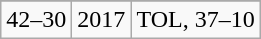<table class="wikitable" style="text-align:center">
<tr>
</tr>
<tr>
<td>42–30</td>
<td>2017</td>
<td>TOL, 37–10</td>
</tr>
</table>
